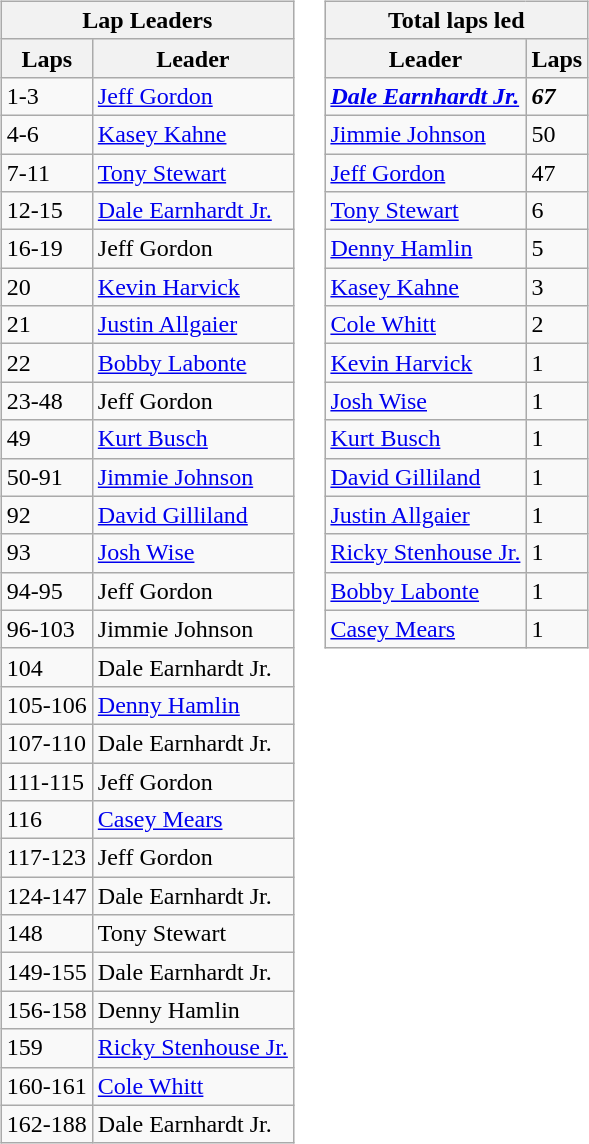<table>
<tr>
<td><br><table class="wikitable">
<tr>
<th colspan="4">Lap Leaders</th>
</tr>
<tr>
<th>Laps</th>
<th>Leader</th>
</tr>
<tr>
<td>1-3</td>
<td><a href='#'>Jeff Gordon</a></td>
</tr>
<tr>
<td>4-6</td>
<td><a href='#'>Kasey Kahne</a></td>
</tr>
<tr>
<td>7-11</td>
<td><a href='#'>Tony Stewart</a></td>
</tr>
<tr>
<td>12-15</td>
<td><a href='#'>Dale Earnhardt Jr.</a></td>
</tr>
<tr>
<td>16-19</td>
<td>Jeff Gordon</td>
</tr>
<tr>
<td>20</td>
<td><a href='#'>Kevin Harvick</a></td>
</tr>
<tr>
<td>21</td>
<td><a href='#'>Justin Allgaier</a></td>
</tr>
<tr>
<td>22</td>
<td><a href='#'>Bobby Labonte</a></td>
</tr>
<tr>
<td>23-48</td>
<td>Jeff Gordon</td>
</tr>
<tr>
<td>49</td>
<td><a href='#'>Kurt Busch</a></td>
</tr>
<tr>
<td>50-91</td>
<td><a href='#'>Jimmie Johnson</a></td>
</tr>
<tr>
<td>92</td>
<td><a href='#'>David Gilliland</a></td>
</tr>
<tr>
<td>93</td>
<td><a href='#'>Josh Wise</a></td>
</tr>
<tr>
<td>94-95</td>
<td>Jeff Gordon</td>
</tr>
<tr>
<td>96-103</td>
<td>Jimmie Johnson</td>
</tr>
<tr>
<td>104</td>
<td>Dale Earnhardt Jr.</td>
</tr>
<tr>
<td>105-106</td>
<td><a href='#'>Denny Hamlin</a></td>
</tr>
<tr>
<td>107-110</td>
<td>Dale Earnhardt Jr.</td>
</tr>
<tr>
<td>111-115</td>
<td>Jeff Gordon</td>
</tr>
<tr>
<td>116</td>
<td><a href='#'>Casey Mears</a></td>
</tr>
<tr>
<td>117-123</td>
<td>Jeff Gordon</td>
</tr>
<tr>
<td>124-147</td>
<td>Dale Earnhardt Jr.</td>
</tr>
<tr>
<td>148</td>
<td>Tony Stewart</td>
</tr>
<tr>
<td>149-155</td>
<td>Dale Earnhardt Jr.</td>
</tr>
<tr>
<td>156-158</td>
<td>Denny Hamlin</td>
</tr>
<tr>
<td>159</td>
<td><a href='#'>Ricky Stenhouse Jr.</a></td>
</tr>
<tr>
<td>160-161</td>
<td><a href='#'>Cole Whitt</a></td>
</tr>
<tr>
<td>162-188</td>
<td>Dale Earnhardt Jr.</td>
</tr>
</table>
</td>
<td valign="top"><br><table class="wikitable">
<tr>
<th colspan="2">Total laps led</th>
</tr>
<tr>
<th>Leader</th>
<th>Laps</th>
</tr>
<tr>
<td><strong><em><a href='#'>Dale Earnhardt Jr.</a></em></strong></td>
<td><strong><em>67</em></strong></td>
</tr>
<tr>
<td><a href='#'>Jimmie Johnson</a></td>
<td>50</td>
</tr>
<tr>
<td><a href='#'>Jeff Gordon</a></td>
<td>47</td>
</tr>
<tr>
<td><a href='#'>Tony Stewart</a></td>
<td>6</td>
</tr>
<tr>
<td><a href='#'>Denny Hamlin</a></td>
<td>5</td>
</tr>
<tr>
<td><a href='#'>Kasey Kahne</a></td>
<td>3</td>
</tr>
<tr>
<td><a href='#'>Cole Whitt</a></td>
<td>2</td>
</tr>
<tr>
<td><a href='#'>Kevin Harvick</a></td>
<td>1</td>
</tr>
<tr>
<td><a href='#'>Josh Wise</a></td>
<td>1</td>
</tr>
<tr>
<td><a href='#'>Kurt Busch</a></td>
<td>1</td>
</tr>
<tr>
<td><a href='#'>David Gilliland</a></td>
<td>1</td>
</tr>
<tr>
<td><a href='#'>Justin Allgaier</a></td>
<td>1</td>
</tr>
<tr>
<td><a href='#'>Ricky Stenhouse Jr.</a></td>
<td>1</td>
</tr>
<tr>
<td><a href='#'>Bobby Labonte</a></td>
<td>1</td>
</tr>
<tr>
<td><a href='#'>Casey Mears</a></td>
<td>1</td>
</tr>
</table>
</td>
</tr>
</table>
